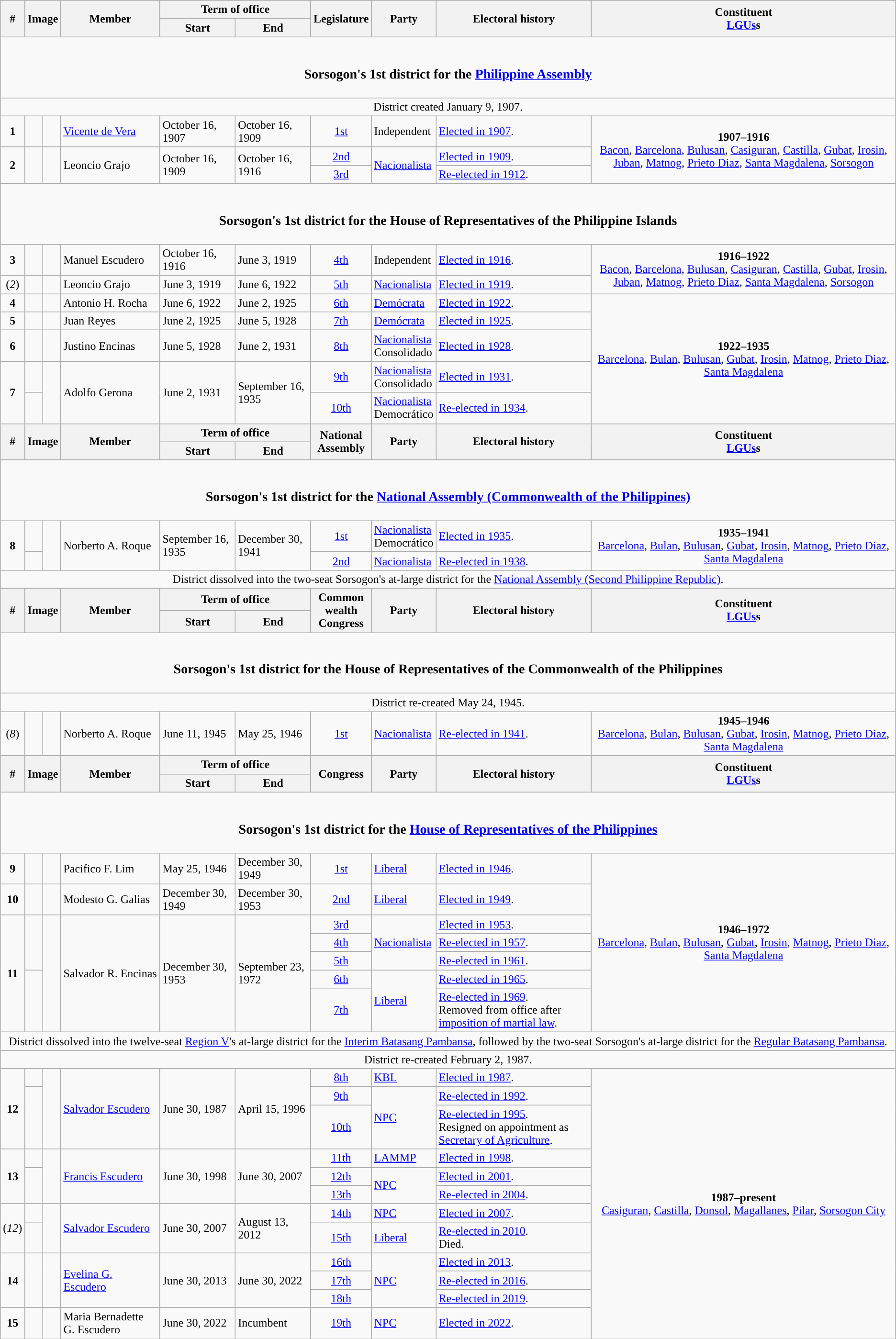<table class=wikitable>
<tr>
<th rowspan="2">#</th>
<th rowspan="2" colspan=2>Image</th>
<th rowspan="2">Member</th>
<th colspan=2>Term of office</th>
<th rowspan="2">Legislature</th>
<th rowspan="2">Party</th>
<th rowspan="2">Electoral history</th>
<th rowspan="2">Constituent<br><a href='#'>LGUs</a>s</th>
</tr>
<tr>
<th>Start</th>
<th>End</th>
</tr>
<tr>
<td colspan="10" style="text-align:center;"><br><h3>Sorsogon's 1st district for the <a href='#'>Philippine Assembly</a></h3></td>
</tr>
<tr>
<td colspan="10" style="text-align:center;">District created January 9, 1907.</td>
</tr>
<tr>
<td style="text-align:center;"><strong>1</strong></td>
<td style="color:inherit;background:"></td>
<td></td>
<td><a href='#'>Vicente de Vera</a></td>
<td>October 16, 1907</td>
<td>October 16, 1909</td>
<td style="text-align:center;"><a href='#'>1st</a></td>
<td>Independent</td>
<td><a href='#'>Elected in 1907</a>.</td>
<td rowspan="3" style="text-align:center;"><strong>1907–1916</strong><br><a href='#'>Bacon</a>, <a href='#'>Barcelona</a>, <a href='#'>Bulusan</a>, <a href='#'>Casiguran</a>, <a href='#'>Castilla</a>, <a href='#'>Gubat</a>, <a href='#'>Irosin</a>, <a href='#'>Juban</a>, <a href='#'>Matnog</a>, <a href='#'>Prieto Diaz</a>, <a href='#'>Santa Magdalena</a>, <a href='#'>Sorsogon</a></td>
</tr>
<tr>
<td rowspan="2" style="text-align:center;"><strong>2</strong></td>
<td rowspan="2" style="color:inherit;background:"></td>
<td rowspan="2"></td>
<td rowspan="2">Leoncio Grajo</td>
<td rowspan="2">October 16, 1909</td>
<td rowspan="2">October 16, 1916</td>
<td style="text-align:center;"><a href='#'>2nd</a></td>
<td rowspan="2"><a href='#'>Nacionalista</a></td>
<td><a href='#'>Elected in 1909</a>.</td>
</tr>
<tr>
<td style="text-align:center;"><a href='#'>3rd</a></td>
<td><a href='#'>Re-elected in 1912</a>.</td>
</tr>
<tr>
<td colspan="10" style="text-align:center;"><br><h3>Sorsogon's 1st district for the House of Representatives of the Philippine Islands</h3></td>
</tr>
<tr>
<td style="text-align:center;"><strong>3</strong></td>
<td style="color:inherit;background:"></td>
<td></td>
<td>Manuel Escudero</td>
<td>October 16, 1916</td>
<td>June 3, 1919</td>
<td style="text-align:center;"><a href='#'>4th</a></td>
<td>Independent</td>
<td><a href='#'>Elected in 1916</a>.</td>
<td rowspan="2" style="text-align:center;"><strong>1916–1922</strong><br><a href='#'>Bacon</a>, <a href='#'>Barcelona</a>, <a href='#'>Bulusan</a>, <a href='#'>Casiguran</a>, <a href='#'>Castilla</a>, <a href='#'>Gubat</a>, <a href='#'>Irosin</a>, <a href='#'>Juban</a>, <a href='#'>Matnog</a>, <a href='#'>Prieto Diaz</a>, <a href='#'>Santa Magdalena</a>, <a href='#'>Sorsogon</a></td>
</tr>
<tr>
<td style="text-align:center;">(<em>2</em>)</td>
<td style="color:inherit;background:"></td>
<td></td>
<td>Leoncio Grajo</td>
<td>June 3, 1919</td>
<td>June 6, 1922</td>
<td style="text-align:center;"><a href='#'>5th</a></td>
<td><a href='#'>Nacionalista</a></td>
<td><a href='#'>Elected in 1919</a>.</td>
</tr>
<tr>
<td style="text-align:center;"><strong>4</strong></td>
<td style="color:inherit;background:"></td>
<td></td>
<td>Antonio H. Rocha</td>
<td>June 6, 1922</td>
<td>June 2, 1925</td>
<td style="text-align:center;"><a href='#'>6th</a></td>
<td><a href='#'>Demócrata</a></td>
<td><a href='#'>Elected in 1922</a>.</td>
<td rowspan="5" style="text-align:center;"><strong>1922–1935</strong><br><a href='#'>Barcelona</a>, <a href='#'>Bulan</a>, <a href='#'>Bulusan</a>, <a href='#'>Gubat</a>, <a href='#'>Irosin</a>, <a href='#'>Matnog</a>, <a href='#'>Prieto Diaz</a>, <a href='#'>Santa Magdalena</a></td>
</tr>
<tr>
<td style="text-align:center;"><strong>5</strong></td>
<td style="color:inherit;background:"></td>
<td></td>
<td>Juan Reyes</td>
<td>June 2, 1925</td>
<td>June 5, 1928</td>
<td style="text-align:center;"><a href='#'>7th</a></td>
<td><a href='#'>Demócrata</a></td>
<td><a href='#'>Elected in 1925</a>.</td>
</tr>
<tr>
<td style="text-align:center;"><strong>6</strong></td>
<td style="color:inherit;background:"></td>
<td></td>
<td>Justino Encinas</td>
<td>June 5, 1928</td>
<td>June 2, 1931</td>
<td style="text-align:center;"><a href='#'>8th</a></td>
<td><a href='#'>Nacionalista</a><br>Consolidado</td>
<td><a href='#'>Elected in 1928</a>.</td>
</tr>
<tr>
<td rowspan="2" style="text-align:center;"><strong>7</strong></td>
<td style="color:inherit;background:"></td>
<td rowspan="2"></td>
<td rowspan="2">Adolfo Gerona</td>
<td rowspan="2">June 2, 1931</td>
<td rowspan="2">September 16, 1935</td>
<td style="text-align:center;"><a href='#'>9th</a></td>
<td><a href='#'>Nacionalista</a><br>Consolidado</td>
<td><a href='#'>Elected in 1931</a>.</td>
</tr>
<tr>
<td style="color:inherit;background:"></td>
<td style="text-align:center;"><a href='#'>10th</a></td>
<td><a href='#'>Nacionalista</a><br>Democrático</td>
<td><a href='#'>Re-elected in 1934</a>.</td>
</tr>
<tr>
<th rowspan="2">#</th>
<th rowspan="2" colspan=2>Image</th>
<th rowspan="2">Member</th>
<th colspan=2>Term of office</th>
<th rowspan="2">National<br>Assembly</th>
<th rowspan="2">Party</th>
<th rowspan="2">Electoral history</th>
<th rowspan="2">Constituent<br><a href='#'>LGUs</a>s</th>
</tr>
<tr>
<th>Start</th>
<th>End</th>
</tr>
<tr>
<td colspan="10" style="text-align:center;"><br><h3>Sorsogon's 1st district for the <a href='#'>National Assembly (Commonwealth of the Philippines)</a></h3></td>
</tr>
<tr>
<td rowspan="2" style="text-align:center;"><strong>8</strong></td>
<td style="color:inherit;background:"></td>
<td rowspan="2"></td>
<td rowspan="2">Norberto A. Roque</td>
<td rowspan="2">September 16, 1935</td>
<td rowspan="2">December 30, 1941</td>
<td style="text-align:center;"><a href='#'>1st</a></td>
<td><a href='#'>Nacionalista</a><br>Democrático</td>
<td><a href='#'>Elected in 1935</a>.</td>
<td rowspan="2" style="text-align:center;"><strong>1935–1941</strong><br><a href='#'>Barcelona</a>, <a href='#'>Bulan</a>, <a href='#'>Bulusan</a>, <a href='#'>Gubat</a>, <a href='#'>Irosin</a>, <a href='#'>Matnog</a>, <a href='#'>Prieto Diaz</a>, <a href='#'>Santa Magdalena</a></td>
</tr>
<tr>
<td style="color:inherit;background:"></td>
<td style="text-align:center;"><a href='#'>2nd</a></td>
<td><a href='#'>Nacionalista</a></td>
<td><a href='#'>Re-elected in 1938</a>.</td>
</tr>
<tr>
<td colspan="10" style="text-align:center;">District dissolved into the two-seat Sorsogon's at-large district for the <a href='#'>National Assembly (Second Philippine Republic)</a>.</td>
</tr>
<tr>
<th rowspan="2">#</th>
<th rowspan="2" colspan=2>Image</th>
<th rowspan="2">Member</th>
<th colspan=2>Term of office</th>
<th rowspan="2">Common<br>wealth<br>Congress</th>
<th rowspan="2">Party</th>
<th rowspan="2">Electoral history</th>
<th rowspan="2">Constituent<br><a href='#'>LGUs</a>s</th>
</tr>
<tr>
<th>Start</th>
<th>End</th>
</tr>
<tr>
<td colspan="10" style="text-align:center;"><br><h3>Sorsogon's 1st district for the House of Representatives of the Commonwealth of the Philippines</h3></td>
</tr>
<tr>
<td colspan="10" style="text-align:center;">District re-created May 24, 1945.</td>
</tr>
<tr>
<td style="text-align:center;">(<em>8</em>)</td>
<td style="color:inherit;background:"></td>
<td></td>
<td>Norberto A. Roque</td>
<td>June 11, 1945</td>
<td>May 25, 1946</td>
<td style="text-align:center;"><a href='#'>1st</a></td>
<td><a href='#'>Nacionalista</a></td>
<td><a href='#'>Re-elected in 1941</a>.</td>
<td style="text-align:center;"><strong>1945–1946</strong><br><a href='#'>Barcelona</a>, <a href='#'>Bulan</a>, <a href='#'>Bulusan</a>, <a href='#'>Gubat</a>, <a href='#'>Irosin</a>, <a href='#'>Matnog</a>, <a href='#'>Prieto Diaz</a>, <a href='#'>Santa Magdalena</a></td>
</tr>
<tr>
<th rowspan="2">#</th>
<th rowspan="2" colspan=2>Image</th>
<th rowspan="2">Member</th>
<th colspan=2>Term of office</th>
<th rowspan="2">Congress</th>
<th rowspan="2">Party</th>
<th rowspan="2">Electoral history</th>
<th rowspan="2">Constituent<br><a href='#'>LGUs</a>s</th>
</tr>
<tr>
<th>Start</th>
<th>End</th>
</tr>
<tr>
<td colspan="10" style="text-align:center;"><br><h3>Sorsogon's 1st district for the <a href='#'>House of Representatives of the Philippines</a></h3></td>
</tr>
<tr>
<td style="text-align:center;"><strong>9</strong></td>
<td style="color:inherit;background:"></td>
<td></td>
<td>Pacifico F. Lim</td>
<td>May 25, 1946</td>
<td>December 30, 1949</td>
<td style="text-align:center;"><a href='#'>1st</a></td>
<td><a href='#'>Liberal</a></td>
<td><a href='#'>Elected in 1946</a>.</td>
<td rowspan="7" style="text-align:center;"><strong>1946–1972</strong><br><a href='#'>Barcelona</a>, <a href='#'>Bulan</a>, <a href='#'>Bulusan</a>, <a href='#'>Gubat</a>, <a href='#'>Irosin</a>, <a href='#'>Matnog</a>, <a href='#'>Prieto Diaz</a>, <a href='#'>Santa Magdalena</a></td>
</tr>
<tr>
<td style="text-align:center;"><strong>10</strong></td>
<td style="color:inherit;background:"></td>
<td></td>
<td>Modesto G. Galias</td>
<td>December 30, 1949</td>
<td>December 30, 1953</td>
<td style="text-align:center;"><a href='#'>2nd</a></td>
<td><a href='#'>Liberal</a></td>
<td><a href='#'>Elected in 1949</a>.</td>
</tr>
<tr>
<td rowspan="5" style="text-align:center;"><strong>11</strong></td>
<td rowspan="3" style="color:inherit;background:"></td>
<td rowspan="5"></td>
<td rowspan="5">Salvador R. Encinas</td>
<td rowspan="5">December 30, 1953</td>
<td rowspan="5">September 23, 1972</td>
<td style="text-align:center;"><a href='#'>3rd</a></td>
<td rowspan="3"><a href='#'>Nacionalista</a></td>
<td><a href='#'>Elected in 1953</a>.</td>
</tr>
<tr>
<td style="text-align:center;"><a href='#'>4th</a></td>
<td><a href='#'>Re-elected in 1957</a>.</td>
</tr>
<tr>
<td style="text-align:center;"><a href='#'>5th</a></td>
<td><a href='#'>Re-elected in 1961</a>.</td>
</tr>
<tr>
<td rowspan="2" style="color:inherit;background:"></td>
<td style="text-align:center;"><a href='#'>6th</a></td>
<td rowspan="2"><a href='#'>Liberal</a></td>
<td><a href='#'>Re-elected in 1965</a>.</td>
</tr>
<tr>
<td style="text-align:center;"><a href='#'>7th</a></td>
<td><a href='#'>Re-elected in 1969</a>.<br>Removed from office after <a href='#'>imposition of martial law</a>.</td>
</tr>
<tr>
<td colspan="10" style="text-align:center;">District dissolved into the twelve-seat <a href='#'>Region V</a>'s at-large district for the <a href='#'>Interim Batasang Pambansa</a>, followed by the two-seat Sorsogon's at-large district for the <a href='#'>Regular Batasang Pambansa</a>.</td>
</tr>
<tr>
<td colspan="10" style="text-align:center;">District re-created February 2, 1987.</td>
</tr>
<tr>
<td rowspan="3" style="text-align:center;"><strong>12</strong></td>
<td style="color:inherit;background:"></td>
<td rowspan="3"></td>
<td rowspan="3"><a href='#'>Salvador Escudero</a></td>
<td rowspan="3">June 30, 1987</td>
<td rowspan="3">April 15, 1996</td>
<td style="text-align:center;"><a href='#'>8th</a></td>
<td><a href='#'>KBL</a></td>
<td><a href='#'>Elected in 1987</a>.</td>
<td rowspan="12" style="text-align:center;"><strong>1987–present</strong><br><a href='#'>Casiguran</a>, <a href='#'>Castilla</a>, <a href='#'>Donsol</a>, <a href='#'>Magallanes</a>, <a href='#'>Pilar</a>, <a href='#'>Sorsogon City</a></td>
</tr>
<tr>
<td rowspan="2" style="color:inherit;background:"></td>
<td style="text-align:center;"><a href='#'>9th</a></td>
<td rowspan="2"><a href='#'>NPC</a></td>
<td><a href='#'>Re-elected in 1992</a>.</td>
</tr>
<tr>
<td style="text-align:center;"><a href='#'>10th</a></td>
<td><a href='#'>Re-elected in 1995</a>.<br>Resigned on appointment as <a href='#'>Secretary of Agriculture</a>.</td>
</tr>
<tr>
<td rowspan="3" style="text-align:center;"><strong>13</strong></td>
<td style="color:inherit;background:"></td>
<td rowspan="3"></td>
<td rowspan="3"><a href='#'>Francis Escudero</a></td>
<td rowspan="3">June 30, 1998</td>
<td rowspan="3">June 30, 2007</td>
<td style="text-align:center;"><a href='#'>11th</a></td>
<td><a href='#'>LAMMP</a></td>
<td><a href='#'>Elected in 1998</a>.</td>
</tr>
<tr>
<td rowspan="2" style="color:inherit;background:"></td>
<td style="text-align:center;"><a href='#'>12th</a></td>
<td rowspan="2"><a href='#'>NPC</a></td>
<td><a href='#'>Elected in 2001</a>.</td>
</tr>
<tr>
<td style="text-align:center;"><a href='#'>13th</a></td>
<td><a href='#'>Re-elected in 2004</a>.</td>
</tr>
<tr>
<td rowspan="2" style="text-align:center;">(<em>12</em>)</td>
<td style="color:inherit;background:"></td>
<td rowspan="2"></td>
<td rowspan="2"><a href='#'>Salvador Escudero</a></td>
<td rowspan="2">June 30, 2007</td>
<td rowspan="2">August 13, 2012</td>
<td style="text-align:center;"><a href='#'>14th</a></td>
<td><a href='#'>NPC</a></td>
<td><a href='#'>Elected in 2007</a>.</td>
</tr>
<tr>
<td style="color:inherit;background:"></td>
<td style="text-align:center;"><a href='#'>15th</a></td>
<td><a href='#'>Liberal</a></td>
<td><a href='#'>Re-elected in 2010</a>.<br>Died.</td>
</tr>
<tr>
<td rowspan="3" style="text-align:center;"><strong>14</strong></td>
<td rowspan="3" style="color:inherit;background:"></td>
<td rowspan="3"></td>
<td rowspan="3"><a href='#'>Evelina G. Escudero</a></td>
<td rowspan="3">June 30, 2013</td>
<td rowspan="3">June 30, 2022</td>
<td style="text-align:center;"><a href='#'>16th</a></td>
<td rowspan="3"><a href='#'>NPC</a></td>
<td><a href='#'>Elected in 2013</a>.</td>
</tr>
<tr>
<td style="text-align:center;"><a href='#'>17th</a></td>
<td><a href='#'>Re-elected in 2016</a>.</td>
</tr>
<tr>
<td style="text-align:center;"><a href='#'>18th</a></td>
<td><a href='#'>Re-elected in 2019</a>.</td>
</tr>
<tr>
<td style="text-align:center;"><strong>15</strong></td>
<td style="color:inherit;background:"></td>
<td></td>
<td>Maria Bernadette G. Escudero</td>
<td>June 30, 2022</td>
<td>Incumbent</td>
<td style="text-align:center;"><a href='#'>19th</a></td>
<td><a href='#'>NPC</a></td>
<td><a href='#'>Elected in 2022</a>.</td>
</tr>
</table>
